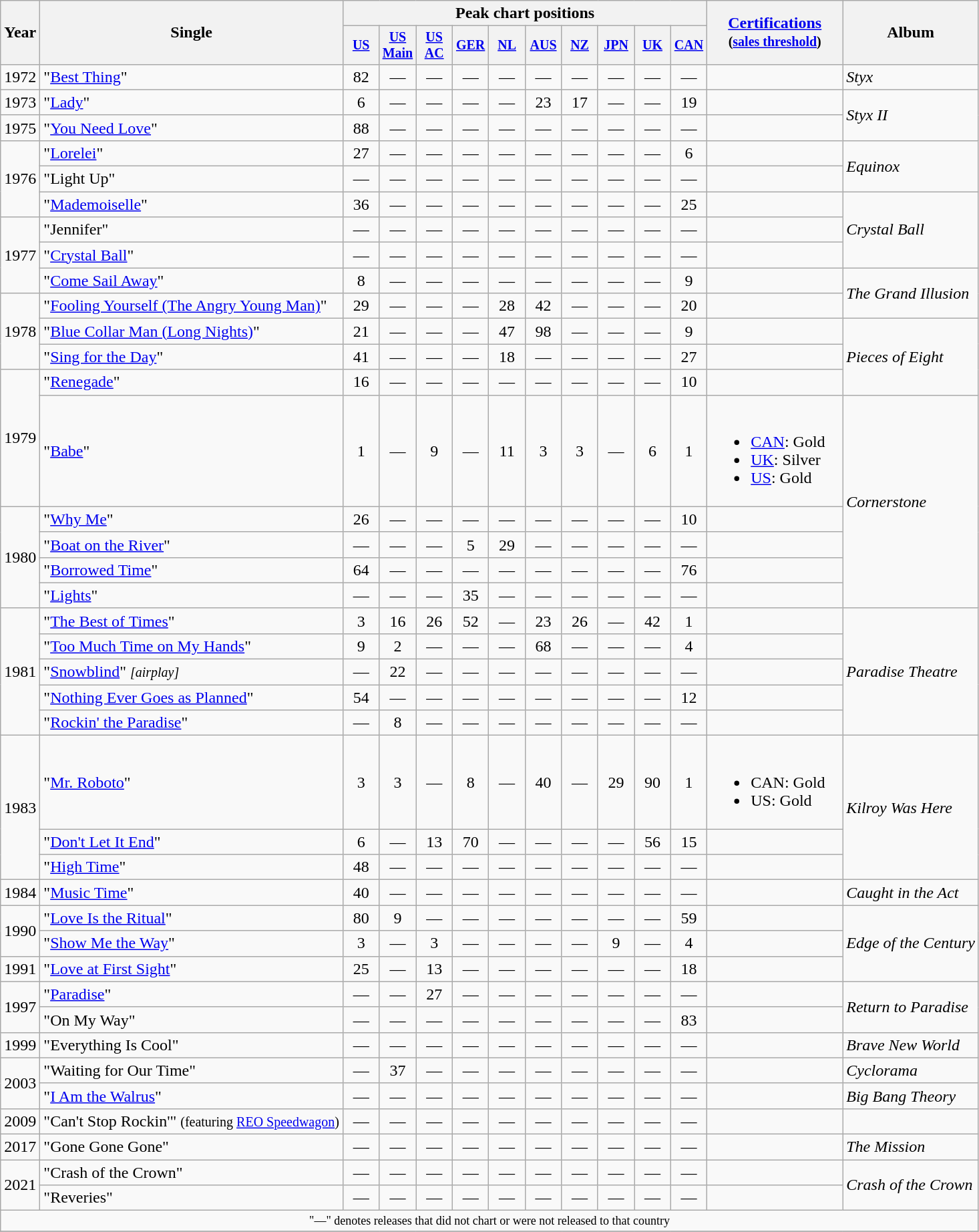<table class="wikitable" style="text-align:center;">
<tr>
<th rowspan="2">Year</th>
<th rowspan="2">Single</th>
<th colspan="10">Peak chart positions</th>
<th rowspan="2" style="width:8em;"><a href='#'>Certifications</a><br><small>(<a href='#'>sales threshold</a>)</small></th>
<th rowspan="2">Album</th>
</tr>
<tr style="font-size:smaller;">
<th width="30"><a href='#'>US</a><br></th>
<th width="30"><a href='#'>US Main</a><br></th>
<th width="30"><a href='#'>US<br>AC</a><br></th>
<th width="30"><a href='#'>GER</a></th>
<th width="30"><a href='#'>NL</a><br></th>
<th width="30"><a href='#'>AUS</a></th>
<th width="30"><a href='#'>NZ</a></th>
<th width="30"><a href='#'>JPN</a><br></th>
<th width="30"><a href='#'>UK</a><br></th>
<th width="30"><a href='#'>CAN</a></th>
</tr>
<tr>
<td>1972</td>
<td align="left">"<a href='#'>Best Thing</a>"</td>
<td>82</td>
<td>—</td>
<td>—</td>
<td>—</td>
<td>—</td>
<td>—</td>
<td>—</td>
<td>—</td>
<td>—</td>
<td>—</td>
<td></td>
<td align="left"><em>Styx</em></td>
</tr>
<tr>
<td>1973</td>
<td align="left">"<a href='#'>Lady</a>"</td>
<td>6</td>
<td>—</td>
<td>—</td>
<td>—</td>
<td>—</td>
<td>23</td>
<td>17</td>
<td>—</td>
<td>—</td>
<td>19</td>
<td></td>
<td align="left" rowspan="2"><em>Styx II</em></td>
</tr>
<tr>
<td>1975</td>
<td align="left">"<a href='#'>You Need Love</a>"</td>
<td>88</td>
<td>—</td>
<td>—</td>
<td>—</td>
<td>—</td>
<td>—</td>
<td>—</td>
<td>—</td>
<td>—</td>
<td>—</td>
<td></td>
</tr>
<tr>
<td rowspan="3">1976</td>
<td align="left">"<a href='#'>Lorelei</a>"</td>
<td>27</td>
<td>—</td>
<td>—</td>
<td>—</td>
<td>—</td>
<td>—</td>
<td>—</td>
<td>—</td>
<td>—</td>
<td>6</td>
<td></td>
<td align="left" rowspan="2"><em>Equinox</em></td>
</tr>
<tr>
<td align="left">"Light Up"</td>
<td>—</td>
<td>—</td>
<td>—</td>
<td>—</td>
<td>—</td>
<td>—</td>
<td>—</td>
<td>—</td>
<td>—</td>
<td>—</td>
<td></td>
</tr>
<tr>
<td align="left">"<a href='#'>Mademoiselle</a>"</td>
<td>36</td>
<td>—</td>
<td>—</td>
<td>—</td>
<td>—</td>
<td>—</td>
<td>—</td>
<td>—</td>
<td>—</td>
<td>25</td>
<td></td>
<td align="left" rowspan="3"><em>Crystal Ball</em></td>
</tr>
<tr>
<td rowspan="3">1977</td>
<td align="left">"Jennifer"</td>
<td>—</td>
<td>—</td>
<td>—</td>
<td>—</td>
<td>—</td>
<td>—</td>
<td>—</td>
<td>—</td>
<td>—</td>
<td>—</td>
<td></td>
</tr>
<tr>
<td align="left">"<a href='#'>Crystal Ball</a>"</td>
<td>—<br></td>
<td>—</td>
<td>—</td>
<td>—</td>
<td>—</td>
<td>—</td>
<td>—</td>
<td>—</td>
<td>—</td>
<td>—</td>
<td></td>
</tr>
<tr>
<td align="left">"<a href='#'>Come Sail Away</a>"</td>
<td>8</td>
<td>—</td>
<td>—</td>
<td>—</td>
<td>—</td>
<td>—</td>
<td>—</td>
<td>—</td>
<td>—</td>
<td>9</td>
<td></td>
<td align="left" rowspan="2"><em>The Grand Illusion</em></td>
</tr>
<tr>
<td rowspan="3">1978</td>
<td align="left">"<a href='#'>Fooling Yourself (The Angry Young Man)</a>"</td>
<td>29</td>
<td>—</td>
<td>—</td>
<td>—</td>
<td>28</td>
<td>42</td>
<td>—</td>
<td>—</td>
<td>—</td>
<td>20</td>
<td></td>
</tr>
<tr>
<td align="left">"<a href='#'>Blue Collar Man (Long Nights)</a>"</td>
<td>21</td>
<td>—</td>
<td>—</td>
<td>—</td>
<td>47</td>
<td>98</td>
<td>—</td>
<td>—</td>
<td>—</td>
<td>9</td>
<td></td>
<td align="left" rowspan="3"><em>Pieces of Eight</em></td>
</tr>
<tr>
<td align="left">"<a href='#'>Sing for the Day</a>"</td>
<td>41</td>
<td>—</td>
<td>—</td>
<td>—</td>
<td>18</td>
<td>—</td>
<td>—</td>
<td>—</td>
<td>—</td>
<td>27</td>
<td></td>
</tr>
<tr>
<td rowspan="2">1979</td>
<td align="left">"<a href='#'>Renegade</a>"</td>
<td>16</td>
<td>—</td>
<td>—</td>
<td>—</td>
<td>—</td>
<td>—</td>
<td>—</td>
<td>—</td>
<td>—</td>
<td>10</td>
<td></td>
</tr>
<tr>
<td align="left">"<a href='#'>Babe</a>"</td>
<td>1</td>
<td>—</td>
<td>9</td>
<td>—</td>
<td>11</td>
<td>3</td>
<td>3</td>
<td>—</td>
<td>6</td>
<td>1</td>
<td align="left"><br><ul><li><a href='#'>CAN</a>: Gold</li><li><a href='#'>UK</a>: Silver</li><li><a href='#'>US</a>: Gold</li></ul></td>
<td align="left" rowspan="5"><em>Cornerstone</em></td>
</tr>
<tr>
<td rowspan="4">1980</td>
<td align="left">"<a href='#'>Why Me</a>"</td>
<td>26</td>
<td>—</td>
<td>—</td>
<td>—</td>
<td>—</td>
<td>—</td>
<td>—</td>
<td>—</td>
<td>—</td>
<td>10</td>
<td></td>
</tr>
<tr>
<td align="left">"<a href='#'>Boat on the River</a>"</td>
<td>—</td>
<td>—</td>
<td>—</td>
<td>5</td>
<td>29</td>
<td>—</td>
<td>—</td>
<td>—</td>
<td>—</td>
<td>—</td>
<td></td>
</tr>
<tr>
<td align="left">"<a href='#'>Borrowed Time</a>"</td>
<td>64</td>
<td>—</td>
<td>—</td>
<td>—</td>
<td>—</td>
<td>—</td>
<td>—</td>
<td>—</td>
<td>—</td>
<td>76</td>
<td></td>
</tr>
<tr>
<td align="left">"<a href='#'>Lights</a>"</td>
<td>—</td>
<td>—</td>
<td>—</td>
<td>35</td>
<td>—</td>
<td>—</td>
<td>—</td>
<td>—</td>
<td>—</td>
<td>—</td>
<td></td>
</tr>
<tr>
<td rowspan="5">1981</td>
<td align="left">"<a href='#'>The Best of Times</a>"</td>
<td>3</td>
<td>16</td>
<td>26</td>
<td>52</td>
<td>—</td>
<td>23</td>
<td>26</td>
<td>—</td>
<td>42</td>
<td>1</td>
<td></td>
<td align="left" rowspan="5"><em>Paradise Theatre</em></td>
</tr>
<tr>
<td align="left">"<a href='#'>Too Much Time on My Hands</a>"</td>
<td>9</td>
<td>2</td>
<td>—</td>
<td>—</td>
<td>—</td>
<td>68</td>
<td>—</td>
<td>—</td>
<td>—</td>
<td>4</td>
<td></td>
</tr>
<tr>
<td align="left">"<a href='#'>Snowblind</a>" <small><em>[airplay]</em></small></td>
<td>—</td>
<td>22</td>
<td>—</td>
<td>—</td>
<td>—</td>
<td>—</td>
<td>—</td>
<td>—</td>
<td>—</td>
<td>—</td>
<td></td>
</tr>
<tr>
<td align="left">"<a href='#'>Nothing Ever Goes as Planned</a>"</td>
<td>54</td>
<td>—</td>
<td>—</td>
<td>—</td>
<td>—</td>
<td>—</td>
<td>—</td>
<td>—</td>
<td>—</td>
<td>12</td>
<td></td>
</tr>
<tr>
<td align="left">"<a href='#'>Rockin' the Paradise</a>"</td>
<td>—</td>
<td>8</td>
<td>—</td>
<td>—</td>
<td>—</td>
<td>—</td>
<td>—</td>
<td>—</td>
<td>—</td>
<td>—</td>
<td></td>
</tr>
<tr>
<td rowspan="3">1983</td>
<td align="left">"<a href='#'>Mr. Roboto</a>"</td>
<td>3</td>
<td>3</td>
<td>—</td>
<td>8</td>
<td>—</td>
<td>40</td>
<td>—</td>
<td>29</td>
<td>90</td>
<td>1</td>
<td align="left"><br><ul><li>CAN: Gold</li><li>US: Gold</li></ul></td>
<td align="left" rowspan="3"><em>Kilroy Was Here</em></td>
</tr>
<tr>
<td align="left">"<a href='#'>Don't Let It End</a>"</td>
<td>6</td>
<td>—</td>
<td>13</td>
<td>70</td>
<td>—</td>
<td>—</td>
<td>—</td>
<td>—</td>
<td>56</td>
<td>15</td>
<td></td>
</tr>
<tr>
<td align="left">"<a href='#'>High Time</a>"</td>
<td>48</td>
<td>—</td>
<td>—</td>
<td>—</td>
<td>—</td>
<td>—</td>
<td>—</td>
<td>—</td>
<td>—</td>
<td>—</td>
<td></td>
</tr>
<tr>
<td>1984</td>
<td align="left">"<a href='#'>Music Time</a>"</td>
<td>40</td>
<td>—</td>
<td>—</td>
<td>—</td>
<td>—</td>
<td>—</td>
<td>—</td>
<td>—</td>
<td>—</td>
<td>—</td>
<td></td>
<td align="left"><em>Caught in the Act</em></td>
</tr>
<tr>
<td rowspan="2">1990</td>
<td align="left">"<a href='#'>Love Is the Ritual</a>"</td>
<td>80</td>
<td>9</td>
<td>—</td>
<td>—</td>
<td>—</td>
<td>—</td>
<td>—</td>
<td>—</td>
<td>—</td>
<td>59</td>
<td></td>
<td align="left" rowspan="3"><em>Edge of the Century</em></td>
</tr>
<tr>
<td align="left">"<a href='#'>Show Me the Way</a>"</td>
<td>3</td>
<td>—</td>
<td>3</td>
<td>—</td>
<td>—</td>
<td>—</td>
<td>—</td>
<td>9</td>
<td>—</td>
<td>4</td>
<td></td>
</tr>
<tr>
<td>1991</td>
<td align="left">"<a href='#'>Love at First Sight</a>"</td>
<td>25</td>
<td>—</td>
<td>13</td>
<td>—</td>
<td>—</td>
<td>—</td>
<td>—</td>
<td>—</td>
<td>—</td>
<td>18</td>
<td></td>
</tr>
<tr>
<td rowspan="2">1997</td>
<td align="left">"<a href='#'>Paradise</a>"</td>
<td>—</td>
<td>—</td>
<td>27</td>
<td>—</td>
<td>—</td>
<td>—</td>
<td>—</td>
<td>—</td>
<td>—</td>
<td>—</td>
<td></td>
<td align="left" rowspan="2"><em>Return to Paradise</em></td>
</tr>
<tr>
<td align="left">"On My Way"</td>
<td>—</td>
<td>—</td>
<td>—</td>
<td>—</td>
<td>—</td>
<td>—</td>
<td>—</td>
<td>—</td>
<td>—</td>
<td>83</td>
<td></td>
</tr>
<tr>
<td>1999</td>
<td align="left">"Everything Is Cool"</td>
<td>—</td>
<td>—</td>
<td>—</td>
<td>—</td>
<td>—</td>
<td>—</td>
<td>—</td>
<td>—</td>
<td>—</td>
<td>—</td>
<td></td>
<td align="left"><em>Brave New World</em></td>
</tr>
<tr>
<td rowspan="2">2003</td>
<td align="left">"Waiting for Our Time"</td>
<td>—</td>
<td>37</td>
<td>—</td>
<td>—</td>
<td>—</td>
<td>—</td>
<td>—</td>
<td>—</td>
<td>—</td>
<td>—</td>
<td></td>
<td align="left"><em>Cyclorama</em></td>
</tr>
<tr>
<td align="left">"<a href='#'>I Am the Walrus</a>"</td>
<td>—</td>
<td>—</td>
<td>—</td>
<td>—</td>
<td>—</td>
<td>—</td>
<td>—</td>
<td>—</td>
<td>—</td>
<td>—</td>
<td></td>
<td align="left"><em>Big Bang Theory</em></td>
</tr>
<tr>
<td>2009</td>
<td align="left">"Can't Stop Rockin'" <small>(featuring <a href='#'>REO Speedwagon</a>)</small></td>
<td>—</td>
<td>—</td>
<td>—</td>
<td>—</td>
<td>—</td>
<td>—</td>
<td>—</td>
<td>—</td>
<td>—</td>
<td>—</td>
<td></td>
<td></td>
</tr>
<tr>
<td>2017</td>
<td align="left">"Gone Gone Gone"</td>
<td>—</td>
<td>—</td>
<td>—</td>
<td>—</td>
<td>—</td>
<td>—</td>
<td>—</td>
<td>—</td>
<td>—</td>
<td>—</td>
<td></td>
<td align="left"><em>The Mission</em></td>
</tr>
<tr>
<td rowspan="2">2021</td>
<td align="left">"Crash of the Crown"</td>
<td>—</td>
<td>—</td>
<td>—</td>
<td>—</td>
<td>—</td>
<td>—</td>
<td>—</td>
<td>—</td>
<td>—</td>
<td>—</td>
<td></td>
<td rowspan="2" align="left"><em>Crash of the Crown</em></td>
</tr>
<tr>
<td align="left">"Reveries"</td>
<td>—</td>
<td>—</td>
<td>—</td>
<td>—</td>
<td>—</td>
<td>—</td>
<td>—</td>
<td>—</td>
<td>—</td>
<td>—</td>
<td></td>
</tr>
<tr>
<td colspan="14" style="font-size:9pt">"—" denotes releases that did not chart or were not released to that country</td>
</tr>
<tr>
</tr>
</table>
